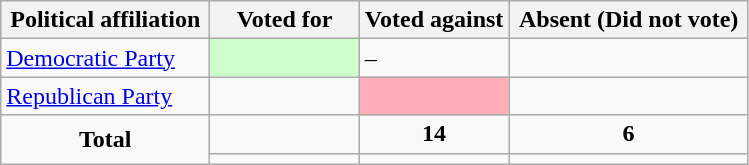<table class="wikitable">
<tr>
<th>Political affiliation</th>
<th style="width:20%;">Voted for</th>
<th style="width:20%;">Voted against</th>
<th>Absent (Did not vote)</th>
</tr>
<tr>
<td> <a href='#'>Democratic Party</a></td>
<td style="background-color:#CCFFCC;"></td>
<td>–</td>
<td></td>
</tr>
<tr>
<td> <a href='#'>Republican Party</a></td>
<td></td>
<td style="background-color:#FFAEB9;"></td>
<td></td>
</tr>
<tr>
<td style="text-align:center;" rowspan="2"><strong>Total </strong></td>
<td></td>
<td style="text-align:center;"><strong>14</strong></td>
<td style="text-align:center;"><strong>6</strong></td>
</tr>
<tr>
<td style="text-align:center;"></td>
<td style="text-align:center;"></td>
<td style="text-align:center;"></td>
</tr>
</table>
